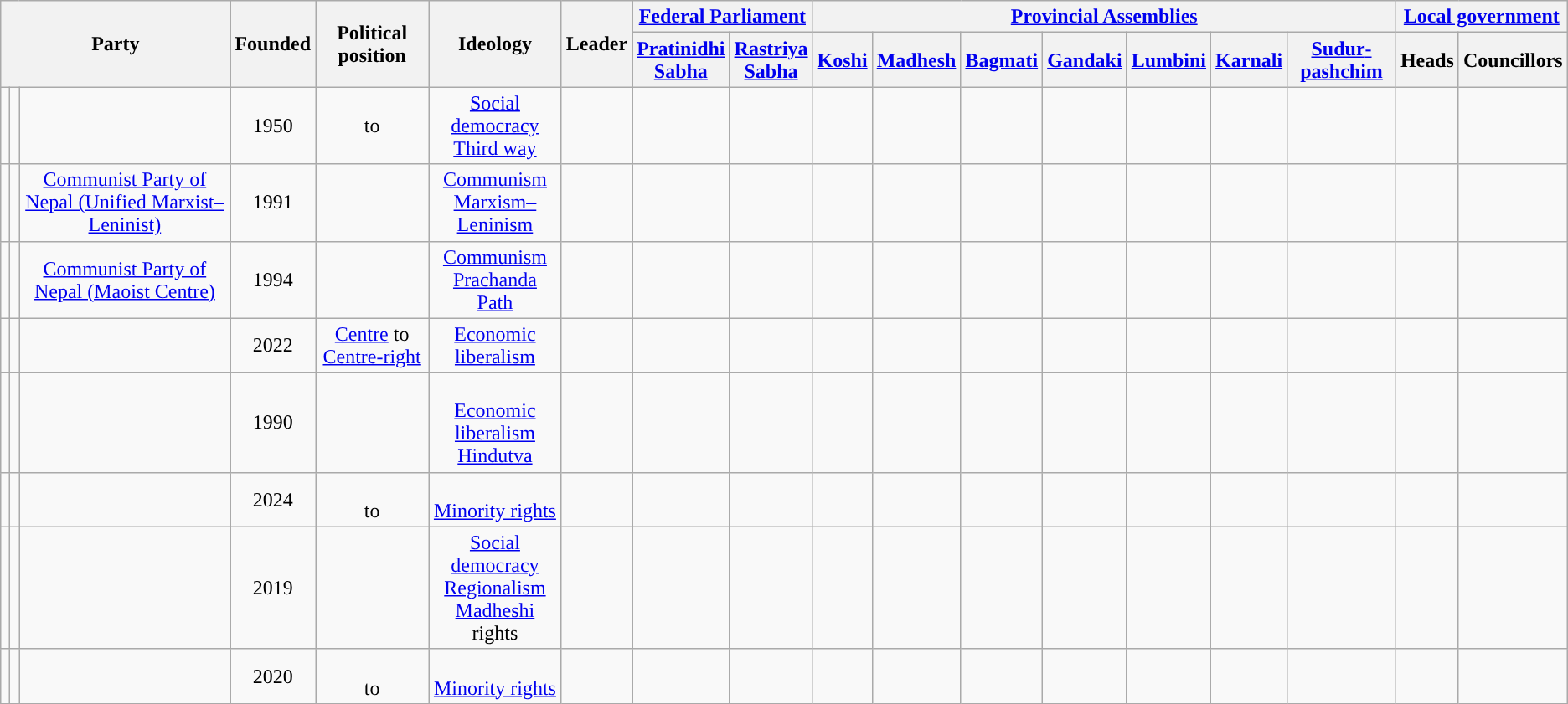<table class="wikitable sortable unsortable" style="text-align: center;">
<tr>
<th colspan="3" rowspan="2" scope="col" class="unsortable" style="width:20px;">Party</th>
<th rowspan="2">Founded</th>
<th rowspan="2" scope="col" class="unsortable">Political<br>position</th>
<th rowspan="2" scope="col" class="unsortable">Ideology</th>
<th rowspan="2" class="unsortable">Leader</th>
<th colspan="2"><a href='#'>Federal Parliament</a></th>
<th colspan="7"><a href='#'>Provincial Assemblies</a></th>
<th colspan="2"><a href='#'>Local government</a></th>
</tr>
<tr>
<th data-sort-type="number"><a href='#'>Pratinidhi<br>Sabha</a></th>
<th data-sort-type="number"><a href='#'>Rastriya<br>Sabha</a></th>
<th data-sort-type="number"><a href='#'>Koshi</a></th>
<th data-sort-type="number"><a href='#'>Madhesh</a></th>
<th data-sort-type="number"><a href='#'>Bagmati</a></th>
<th data-sort-type="number"><a href='#'>Gandaki</a></th>
<th data-sort-type="number"><a href='#'>Lumbini</a></th>
<th data-sort-type="number"><a href='#'>Karnali</a></th>
<th data-sort-type="number"><a href='#'>Sudur­pashchim</a></th>
<th data-sort-type="number">Heads</th>
<th data-sort-type="number">Councillors</th>
</tr>
<tr>
<td></td>
<td></td>
<td><br></td>
<td>1950</td>
<td> to </td>
<td><a href='#'>Social democracy</a><br><a href='#'>Third way</a></td>
<td></td>
<td></td>
<td></td>
<td></td>
<td></td>
<td></td>
<td></td>
<td></td>
<td></td>
<td></td>
<td></td>
<td></td>
</tr>
<tr>
<td></td>
<td></td>
<td><a href='#'>Communist Party of Nepal (Unified Marxist–Leninist)</a><br></td>
<td>1991</td>
<td></td>
<td><a href='#'>Communism</a><br><a href='#'>Marxism–Leninism</a><br></td>
<td></td>
<td></td>
<td></td>
<td></td>
<td></td>
<td></td>
<td></td>
<td></td>
<td></td>
<td></td>
<td></td>
<td></td>
</tr>
<tr>
<td bgcolor=></td>
<td></td>
<td><a href='#'>Communist Party of Nepal (Maoist Centre)</a><br></td>
<td>1994</td>
<td></td>
<td><a href='#'>Communism</a><br><a href='#'>Prachanda Path</a></td>
<td></td>
<td></td>
<td></td>
<td></td>
<td></td>
<td></td>
<td></td>
<td></td>
<td></td>
<td></td>
<td></td>
<td></td>
</tr>
<tr>
<td bgcolor=></td>
<td></td>
<td><br><br></td>
<td>2022</td>
<td><a href='#'>Centre</a> to <a href='#'>Centre-right</a></td>
<td><a href='#'>Economic liberalism</a></td>
<td></td>
<td></td>
<td></td>
<td></td>
<td></td>
<td></td>
<td></td>
<td></td>
<td></td>
<td></td>
<td></td>
<td></td>
</tr>
<tr>
<td bgcolor=></td>
<td></td>
<td><br><br></td>
<td>1990</td>
<td> </td>
<td><br><a href='#'>Economic liberalism</a><br><a href='#'>Hindutva</a></td>
<td></td>
<td></td>
<td></td>
<td></td>
<td></td>
<td></td>
<td></td>
<td></td>
<td></td>
<td></td>
<td></td>
<td></td>
</tr>
<tr>
<td bgcolor=></td>
<td></td>
<td><br></td>
<td>2024</td>
<td><br>to </td>
<td><br><a href='#'>Minority rights</a></td>
<td></td>
<td></td>
<td></td>
<td></td>
<td></td>
<td></td>
<td></td>
<td></td>
<td></td>
<td></td>
<td></td>
<td></td>
</tr>
<tr>
<td bgcolor=></td>
<td></td>
<td><br><br></td>
<td>2019</td>
<td></td>
<td><a href='#'>Social democracy</a><br><a href='#'>Regionalism</a><br><a href='#'>Madheshi</a> rights</td>
<td></td>
<td></td>
<td></td>
<td></td>
<td></td>
<td></td>
<td></td>
<td></td>
<td></td>
<td></td>
<td></td>
<td></td>
</tr>
<tr>
<td bgcolor=></td>
<td></td>
<td><br></td>
<td>2020</td>
<td><br>to </td>
<td><br><a href='#'>Minority rights</a></td>
<td></td>
<td></td>
<td></td>
<td></td>
<td></td>
<td></td>
<td></td>
<td></td>
<td></td>
<td></td>
<td></td>
<td></td>
</tr>
</table>
